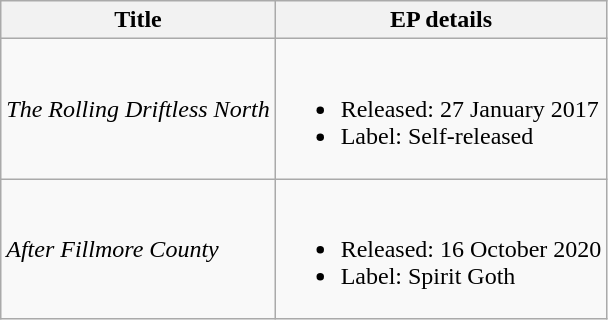<table class="wikitable plainrowheaders" style="text-align:left;">
<tr>
<th scope="col">Title</th>
<th scope="col">EP details</th>
</tr>
<tr>
<td scope="row"><em>The Rolling Driftless North</em></td>
<td><br><ul><li>Released: 27 January 2017</li><li>Label: Self-released</li></ul></td>
</tr>
<tr>
<td scope="row"><em>After Fillmore County</em></td>
<td><br><ul><li>Released: 16 October 2020</li><li>Label: Spirit Goth</li></ul></td>
</tr>
</table>
